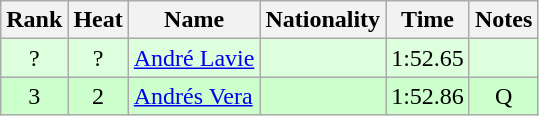<table class="wikitable sortable" style="text-align:center">
<tr>
<th>Rank</th>
<th>Heat</th>
<th>Name</th>
<th>Nationality</th>
<th>Time</th>
<th>Notes</th>
</tr>
<tr bgcolor=ddffdd>
<td>?</td>
<td>?</td>
<td align=left><a href='#'>André Lavie</a></td>
<td align=left></td>
<td>1:52.65</td>
<td></td>
</tr>
<tr bgcolor=ccffcc>
<td>3</td>
<td>2</td>
<td align=left><a href='#'>Andrés Vera</a></td>
<td align=left></td>
<td>1:52.86</td>
<td>Q</td>
</tr>
</table>
